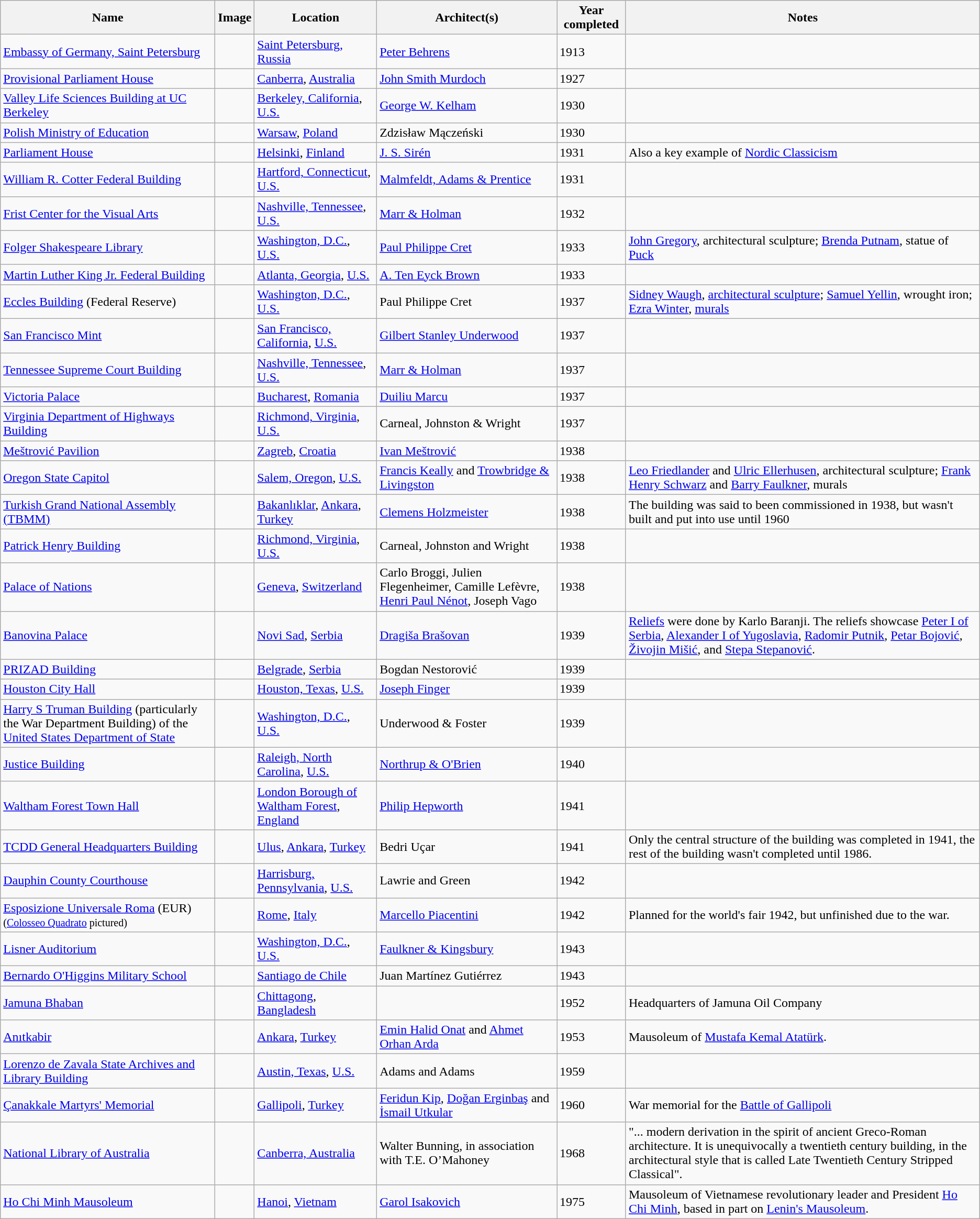<table class="wikitable sortable">
<tr>
<th>Name</th>
<th class="unsortable">Image</th>
<th>Location</th>
<th>Architect(s)</th>
<th>Year completed</th>
<th class="unsortable">Notes</th>
</tr>
<tr>
<td><a href='#'>Embassy of Germany, Saint Petersburg</a></td>
<td></td>
<td><a href='#'>Saint Petersburg, Russia</a></td>
<td><a href='#'>Peter Behrens</a></td>
<td>1913</td>
<td></td>
</tr>
<tr>
<td><a href='#'>Provisional Parliament House</a></td>
<td></td>
<td><a href='#'>Canberra</a>, <a href='#'>Australia</a></td>
<td><a href='#'>John Smith Murdoch</a></td>
<td>1927</td>
<td></td>
</tr>
<tr>
<td><a href='#'>Valley Life Sciences Building at UC Berkeley</a></td>
<td></td>
<td><a href='#'>Berkeley, California</a>, <a href='#'>U.S.</a></td>
<td><a href='#'>George W. Kelham</a></td>
<td>1930</td>
<td></td>
</tr>
<tr>
<td><a href='#'>Polish Ministry of Education</a></td>
<td></td>
<td><a href='#'>Warsaw</a>, <a href='#'>Poland</a></td>
<td>Zdzisław Mączeński</td>
<td>1930</td>
<td></td>
</tr>
<tr>
<td><a href='#'>Parliament House</a></td>
<td></td>
<td><a href='#'>Helsinki</a>, <a href='#'>Finland</a></td>
<td><a href='#'>J. S. Sirén</a></td>
<td>1931</td>
<td>Also a key example of <a href='#'>Nordic Classicism</a></td>
</tr>
<tr>
<td><a href='#'>William R. Cotter Federal Building</a></td>
<td></td>
<td><a href='#'>Hartford, Connecticut</a>, <a href='#'>U.S.</a></td>
<td><a href='#'>Malmfeldt, Adams & Prentice</a></td>
<td>1931</td>
<td></td>
</tr>
<tr>
<td><a href='#'>Frist Center for the Visual Arts</a></td>
<td></td>
<td><a href='#'>Nashville, Tennessee</a>, <a href='#'>U.S.</a></td>
<td><a href='#'>Marr & Holman</a></td>
<td>1932</td>
<td></td>
</tr>
<tr>
<td><a href='#'>Folger Shakespeare Library</a></td>
<td></td>
<td><a href='#'>Washington, D.C.</a>, <a href='#'>U.S.</a></td>
<td><a href='#'>Paul Philippe Cret</a></td>
<td>1933</td>
<td><a href='#'>John Gregory</a>, architectural sculpture; <a href='#'>Brenda Putnam</a>, statue of <a href='#'>Puck</a></td>
</tr>
<tr>
<td><a href='#'>Martin Luther King Jr. Federal Building</a></td>
<td></td>
<td><a href='#'>Atlanta, Georgia</a>, <a href='#'>U.S.</a></td>
<td><a href='#'>A. Ten Eyck Brown</a></td>
<td>1933</td>
<td></td>
</tr>
<tr>
<td><a href='#'>Eccles Building</a> (Federal Reserve) </td>
<td></td>
<td><a href='#'>Washington, D.C.</a>, <a href='#'>U.S.</a></td>
<td>Paul Philippe Cret</td>
<td>1937</td>
<td><a href='#'>Sidney Waugh</a>, <a href='#'>architectural sculpture</a>; <a href='#'>Samuel Yellin</a>, wrought iron; <a href='#'>Ezra Winter</a>, <a href='#'>murals</a></td>
</tr>
<tr>
<td><a href='#'>San Francisco Mint</a></td>
<td></td>
<td><a href='#'>San Francisco, California</a>, <a href='#'>U.S.</a></td>
<td><a href='#'>Gilbert Stanley Underwood</a></td>
<td>1937</td>
<td></td>
</tr>
<tr>
<td><a href='#'>Tennessee Supreme Court Building</a></td>
<td></td>
<td><a href='#'>Nashville, Tennessee</a>, <a href='#'>U.S.</a></td>
<td><a href='#'>Marr & Holman</a></td>
<td>1937</td>
<td></td>
</tr>
<tr>
<td><a href='#'>Victoria Palace</a></td>
<td></td>
<td><a href='#'>Bucharest</a>, <a href='#'>Romania</a></td>
<td><a href='#'>Duiliu Marcu</a></td>
<td>1937</td>
<td></td>
</tr>
<tr>
<td><a href='#'>Virginia Department of Highways Building</a></td>
<td></td>
<td><a href='#'>Richmond, Virginia</a>, <a href='#'>U.S.</a></td>
<td>Carneal, Johnston & Wright</td>
<td>1937</td>
<td></td>
</tr>
<tr>
<td><a href='#'>Meštrović Pavilion</a></td>
<td></td>
<td><a href='#'>Zagreb</a>, <a href='#'>Croatia</a></td>
<td><a href='#'>Ivan Meštrović</a></td>
<td>1938</td>
<td></td>
</tr>
<tr>
<td><a href='#'>Oregon State Capitol</a></td>
<td></td>
<td><a href='#'>Salem, Oregon</a>, <a href='#'>U.S.</a></td>
<td><a href='#'>Francis Keally</a> and <a href='#'>Trowbridge & Livingston</a></td>
<td>1938</td>
<td><a href='#'>Leo Friedlander</a> and <a href='#'>Ulric Ellerhusen</a>, architectural sculpture; <a href='#'>Frank Henry Schwarz</a> and <a href='#'>Barry Faulkner</a>, murals</td>
</tr>
<tr>
<td><a href='#'>Turkish Grand National Assembly (TBMM)</a></td>
<td></td>
<td><a href='#'>Bakanlıklar</a>, <a href='#'>Ankara</a>, <a href='#'>Turkey</a></td>
<td><a href='#'>Clemens Holzmeister</a></td>
<td>1938</td>
<td>The building was said to been commissioned in 1938, but wasn't built and put into use until 1960</td>
</tr>
<tr>
<td><a href='#'>Patrick Henry Building</a></td>
<td></td>
<td><a href='#'>Richmond, Virginia</a>, <a href='#'>U.S.</a></td>
<td>Carneal, Johnston and Wright</td>
<td>1938</td>
<td></td>
</tr>
<tr>
<td><a href='#'>Palace of Nations</a></td>
<td></td>
<td><a href='#'>Geneva</a>, <a href='#'>Switzerland</a></td>
<td>Carlo Broggi, Julien Flegenheimer, Camille Lefèvre, <a href='#'>Henri Paul Nénot</a>, Joseph Vago</td>
<td>1938</td>
<td></td>
</tr>
<tr>
<td><a href='#'>Banovina Palace</a></td>
<td></td>
<td><a href='#'>Novi Sad</a>, <a href='#'>Serbia</a></td>
<td><a href='#'>Dragiša Brašovan</a></td>
<td>1939</td>
<td><a href='#'>Reliefs</a> were done by Karlo Baranji. The reliefs showcase <a href='#'>Peter I of Serbia</a>, <a href='#'>Alexander I of Yugoslavia</a>, <a href='#'>Radomir Putnik</a>, <a href='#'>Petar Bojović</a>, <a href='#'>Živojin Mišić</a>, and <a href='#'>Stepa Stepanović</a>.</td>
</tr>
<tr>
<td><a href='#'>PRIZAD Building</a></td>
<td></td>
<td><a href='#'>Belgrade</a>, <a href='#'>Serbia</a></td>
<td>Bogdan Nestorović</td>
<td>1939</td>
<td></td>
</tr>
<tr>
<td><a href='#'>Houston City Hall</a></td>
<td></td>
<td><a href='#'>Houston, Texas</a>, <a href='#'>U.S.</a></td>
<td><a href='#'>Joseph Finger</a></td>
<td>1939</td>
<td></td>
</tr>
<tr>
<td><a href='#'>Harry S Truman Building</a> (particularly the War Department Building) of the <a href='#'>United States Department of State</a></td>
<td></td>
<td><a href='#'>Washington, D.C.</a>, <a href='#'>U.S.</a></td>
<td>Underwood & Foster</td>
<td>1939</td>
<td></td>
</tr>
<tr>
<td><a href='#'>Justice Building</a></td>
<td></td>
<td><a href='#'>Raleigh, North Carolina</a>, <a href='#'>U.S.</a></td>
<td><a href='#'>Northrup & O'Brien</a></td>
<td>1940</td>
<td></td>
</tr>
<tr>
<td><a href='#'>Waltham Forest Town Hall</a></td>
<td></td>
<td><a href='#'>London Borough of Waltham Forest</a>, <a href='#'>England</a></td>
<td><a href='#'>Philip Hepworth</a></td>
<td>1941</td>
<td></td>
</tr>
<tr>
<td><a href='#'>TCDD General Headquarters Building</a></td>
<td></td>
<td><a href='#'>Ulus</a>, <a href='#'>Ankara</a>, <a href='#'>Turkey</a></td>
<td>Bedri Uçar</td>
<td>1941</td>
<td>Only the central structure of the building was completed in 1941, the rest of the building wasn't completed until 1986.</td>
</tr>
<tr>
<td><a href='#'>Dauphin County Courthouse</a></td>
<td></td>
<td><a href='#'>Harrisburg, Pennsylvania</a>, <a href='#'>U.S.</a></td>
<td>Lawrie and Green</td>
<td>1942</td>
</tr>
<tr>
<td><a href='#'>Esposizione Universale Roma</a> (EUR)<br><small>(<a href='#'>Colosseo Quadrato</a> pictured)</small></td>
<td></td>
<td><a href='#'>Rome</a>, <a href='#'>Italy</a></td>
<td><a href='#'>Marcello Piacentini</a></td>
<td>1942</td>
<td>Planned for the world's fair 1942, but unfinished due to the war.</td>
</tr>
<tr>
<td><a href='#'>Lisner Auditorium</a></td>
<td></td>
<td><a href='#'>Washington, D.C.</a>, <a href='#'>U.S.</a></td>
<td><a href='#'>Faulkner & Kingsbury</a></td>
<td>1943</td>
<td></td>
</tr>
<tr>
<td><a href='#'>Bernardo O'Higgins Military School</a></td>
<td></td>
<td><a href='#'>Santiago de Chile</a></td>
<td>Juan Martínez Gutiérrez</td>
<td>1943</td>
<td></td>
</tr>
<tr>
<td><a href='#'>Jamuna Bhaban</a></td>
<td></td>
<td><a href='#'>Chittagong</a>, <a href='#'>Bangladesh</a></td>
<td></td>
<td>1952</td>
<td>Headquarters of Jamuna Oil Company</td>
</tr>
<tr>
<td><a href='#'>Anıtkabir</a></td>
<td></td>
<td><a href='#'>Ankara</a>, <a href='#'>Turkey</a></td>
<td><a href='#'>Emin Halid Onat</a> and <a href='#'>Ahmet Orhan Arda</a></td>
<td>1953</td>
<td>Mausoleum of <a href='#'>Mustafa Kemal Atatürk</a>.</td>
</tr>
<tr>
<td><a href='#'>Lorenzo de Zavala State Archives and Library Building</a></td>
<td></td>
<td><a href='#'>Austin, Texas</a>, <a href='#'>U.S.</a></td>
<td>Adams and Adams</td>
<td>1959</td>
<td></td>
</tr>
<tr>
<td><a href='#'>Çanakkale Martyrs' Memorial</a></td>
<td></td>
<td><a href='#'>Gallipoli</a>,  <a href='#'>Turkey</a></td>
<td><a href='#'>Feridun Kip</a>, <a href='#'>Doğan Erginbaş</a> and <a href='#'>İsmail Utkular</a></td>
<td>1960</td>
<td>War memorial for the <a href='#'>Battle of Gallipoli</a></td>
</tr>
<tr>
<td><a href='#'>National Library of Australia</a></td>
<td></td>
<td><a href='#'>Canberra, 
Australia</a></td>
<td>Walter Bunning, in association with T.E. O’Mahoney</td>
<td>1968</td>
<td>"... modern derivation in the spirit of ancient Greco-Roman architecture. It is unequivocally a twentieth century building, in the architectural style that is called Late Twentieth Century Stripped Classical".</td>
</tr>
<tr>
<td><a href='#'>Ho Chi Minh Mausoleum</a></td>
<td></td>
<td><a href='#'>Hanoi</a>,  <a href='#'>Vietnam</a></td>
<td><a href='#'>Garol Isakovich</a></td>
<td>1975</td>
<td>Mausoleum of Vietnamese revolutionary leader and President <a href='#'>Ho Chi Minh</a>, based in part on <a href='#'>Lenin's Mausoleum</a>.</td>
</tr>
</table>
